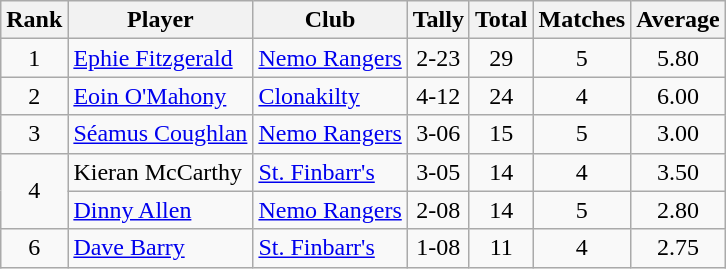<table class="wikitable">
<tr>
<th>Rank</th>
<th>Player</th>
<th>Club</th>
<th>Tally</th>
<th>Total</th>
<th>Matches</th>
<th>Average</th>
</tr>
<tr>
<td rowspan="1" style="text-align:center;">1</td>
<td><a href='#'>Ephie Fitzgerald</a></td>
<td><a href='#'>Nemo Rangers</a></td>
<td align=center>2-23</td>
<td align=center>29</td>
<td align=center>5</td>
<td align=center>5.80</td>
</tr>
<tr>
<td rowspan="1" style="text-align:center;">2</td>
<td><a href='#'>Eoin O'Mahony</a></td>
<td><a href='#'>Clonakilty</a></td>
<td align=center>4-12</td>
<td align=center>24</td>
<td align=center>4</td>
<td align=center>6.00</td>
</tr>
<tr>
<td rowspan="1" style="text-align:center;">3</td>
<td><a href='#'>Séamus Coughlan</a></td>
<td><a href='#'>Nemo Rangers</a></td>
<td align=center>3-06</td>
<td align=center>15</td>
<td align=center>5</td>
<td align=center>3.00</td>
</tr>
<tr>
<td rowspan="2" style="text-align:center;">4</td>
<td>Kieran McCarthy</td>
<td><a href='#'>St. Finbarr's</a></td>
<td align=center>3-05</td>
<td align=center>14</td>
<td align=center>4</td>
<td align=center>3.50</td>
</tr>
<tr>
<td><a href='#'>Dinny Allen</a></td>
<td><a href='#'>Nemo Rangers</a></td>
<td align=center>2-08</td>
<td align=center>14</td>
<td align=center>5</td>
<td align=center>2.80</td>
</tr>
<tr>
<td rowspan="1" style="text-align:center;">6</td>
<td><a href='#'>Dave Barry</a></td>
<td><a href='#'>St. Finbarr's</a></td>
<td align=center>1-08</td>
<td align=center>11</td>
<td align=center>4</td>
<td align=center>2.75</td>
</tr>
</table>
